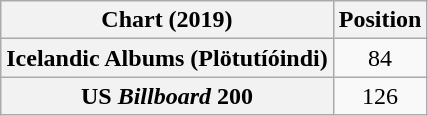<table class="wikitable sortable plainrowheaders" style="text-align:center">
<tr>
<th scope="col">Chart (2019)</th>
<th scope="col">Position</th>
</tr>
<tr>
<th scope="row">Icelandic Albums (Plötutíóindi)</th>
<td>84</td>
</tr>
<tr>
<th scope="row">US <em>Billboard</em> 200</th>
<td>126</td>
</tr>
</table>
